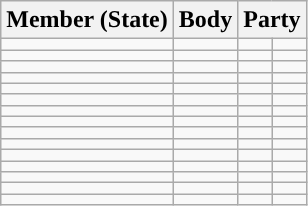<table class="wikitable sortable">
<tr>
<th>Member (State)</th>
<th>Body</th>
<th colspan=2>Party</th>
</tr>
<tr>
<td></td>
<td></td>
<td style="background-color:"></td>
<td></td>
</tr>
<tr>
<td></td>
<td></td>
<td style="background-color:"></td>
<td></td>
</tr>
<tr>
<td></td>
<td></td>
<td style="background-color:"></td>
<td></td>
</tr>
<tr>
<td></td>
<td></td>
<td style="background-color:"></td>
<td></td>
</tr>
<tr>
<td></td>
<td></td>
<td style="background-color:"></td>
<td></td>
</tr>
<tr>
<td></td>
<td></td>
<td style="background-color:"></td>
<td></td>
</tr>
<tr>
<td><span> </span></td>
<td></td>
<td style="background-color:"></td>
<td></td>
</tr>
<tr>
<td></td>
<td></td>
<td style="background-color:"></td>
<td></td>
</tr>
<tr>
<td></td>
<td></td>
<td style="background-color:"></td>
<td></td>
</tr>
<tr>
<td></td>
<td></td>
<td style="background-color:"></td>
<td></td>
</tr>
<tr>
<td></td>
<td></td>
<td style="background-color:"></td>
<td></td>
</tr>
<tr>
<td></td>
<td></td>
<td style="background-color:"></td>
<td></td>
</tr>
<tr>
<td></td>
<td></td>
<td style="background-color:"></td>
<td></td>
</tr>
<tr>
<td></td>
<td></td>
<td style="background-color:"></td>
<td></td>
</tr>
<tr>
<td></td>
<td></td>
<td style="background-color:"></td>
<td></td>
</tr>
</table>
